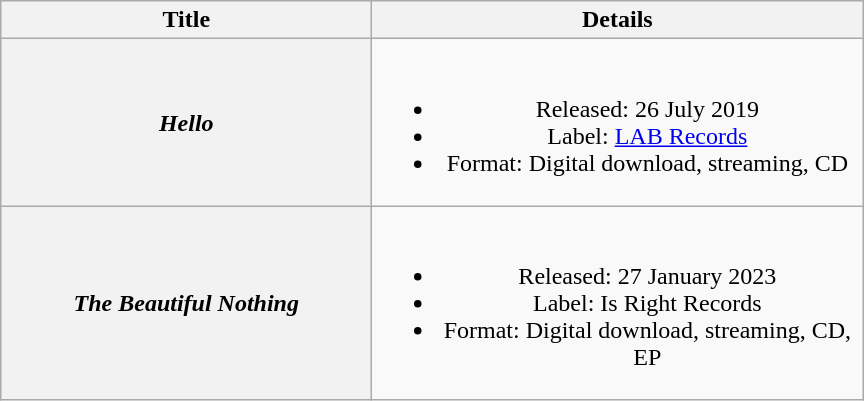<table class="wikitable plainrowheaders" style="text-align:center;">
<tr>
<th scope="col" style="width:15em;">Title</th>
<th scope="col" style="width:20em;">Details</th>
</tr>
<tr>
<th scope="row"><em>Hello</em></th>
<td><br><ul><li>Released: 26 July 2019</li><li>Label: <a href='#'>LAB Records</a></li><li>Format: Digital download, streaming, CD</li></ul></td>
</tr>
<tr>
<th scope="row"><em>The Beautiful Nothing</em></th>
<td><br><ul><li>Released: 27 January 2023</li><li>Label: Is Right Records</li><li>Format: Digital download, streaming, CD, EP</li></ul></td>
</tr>
</table>
